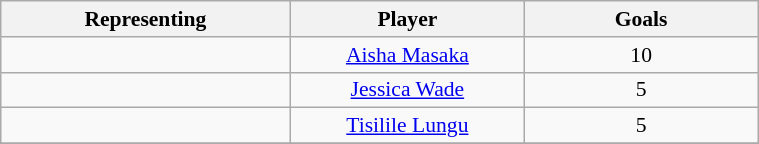<table class="wikitable" style="font-size: 90%; text-align: center; width: 40%;">
<tr>
<th rowspan="1" width="10%">Representing</th>
<th rowspan="1" width="10%">Player</th>
<th rowspan="1" width="10%">Goals</th>
</tr>
<tr>
<td></td>
<td><a href='#'>Aisha Masaka</a></td>
<td>10</td>
</tr>
<tr>
<td></td>
<td><a href='#'>Jessica Wade</a></td>
<td>5</td>
</tr>
<tr>
<td></td>
<td><a href='#'>Tisilile Lungu</a></td>
<td>5</td>
</tr>
<tr>
</tr>
</table>
